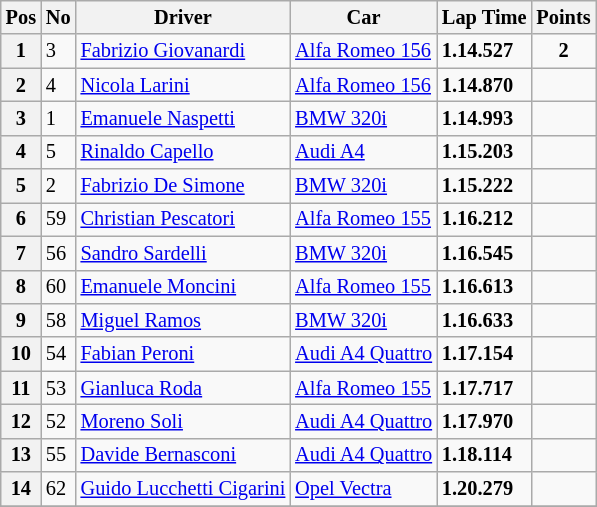<table class="wikitable" style="font-size: 85%;">
<tr>
<th>Pos</th>
<th>No</th>
<th>Driver</th>
<th>Car</th>
<th>Lap Time</th>
<th>Points</th>
</tr>
<tr>
<th>1</th>
<td>3</td>
<td> <a href='#'>Fabrizio Giovanardi</a></td>
<td><a href='#'>Alfa Romeo 156</a></td>
<td><strong>1.14.527</strong></td>
<td align=center><strong>2</strong></td>
</tr>
<tr>
<th>2</th>
<td>4</td>
<td> <a href='#'>Nicola Larini</a></td>
<td><a href='#'>Alfa Romeo 156</a></td>
<td><strong>1.14.870</strong></td>
<td></td>
</tr>
<tr>
<th>3</th>
<td>1</td>
<td> <a href='#'>Emanuele Naspetti</a></td>
<td><a href='#'>BMW 320i</a></td>
<td><strong>1.14.993</strong></td>
<td></td>
</tr>
<tr>
<th>4</th>
<td>5</td>
<td> <a href='#'>Rinaldo Capello</a></td>
<td><a href='#'>Audi A4</a></td>
<td><strong>1.15.203</strong></td>
<td></td>
</tr>
<tr>
<th>5</th>
<td>2</td>
<td> <a href='#'>Fabrizio De Simone</a></td>
<td><a href='#'>BMW 320i</a></td>
<td><strong>1.15.222</strong></td>
<td></td>
</tr>
<tr>
<th>6</th>
<td>59</td>
<td> <a href='#'>Christian Pescatori</a></td>
<td><a href='#'>Alfa Romeo 155</a></td>
<td><strong>1.16.212</strong></td>
<td></td>
</tr>
<tr>
<th>7</th>
<td>56</td>
<td> <a href='#'>Sandro Sardelli</a></td>
<td><a href='#'>BMW 320i</a></td>
<td><strong>1.16.545</strong></td>
<td></td>
</tr>
<tr>
<th>8</th>
<td>60</td>
<td> <a href='#'>Emanuele Moncini</a></td>
<td><a href='#'>Alfa Romeo 155</a></td>
<td><strong>1.16.613</strong></td>
<td></td>
</tr>
<tr>
<th>9</th>
<td>58</td>
<td> <a href='#'>Miguel Ramos</a></td>
<td><a href='#'>BMW 320i</a></td>
<td><strong>1.16.633</strong></td>
<td></td>
</tr>
<tr>
<th>10</th>
<td>54</td>
<td> <a href='#'>Fabian Peroni</a></td>
<td><a href='#'>Audi A4 Quattro</a></td>
<td><strong>1.17.154</strong></td>
<td></td>
</tr>
<tr>
<th>11</th>
<td>53</td>
<td> <a href='#'>Gianluca Roda</a></td>
<td><a href='#'>Alfa Romeo 155</a></td>
<td><strong>1.17.717</strong></td>
<td></td>
</tr>
<tr>
<th>12</th>
<td>52</td>
<td> <a href='#'>Moreno Soli</a></td>
<td><a href='#'>Audi A4 Quattro</a></td>
<td><strong>1.17.970</strong></td>
<td></td>
</tr>
<tr>
<th>13</th>
<td>55</td>
<td> <a href='#'>Davide Bernasconi</a></td>
<td><a href='#'>Audi A4 Quattro</a></td>
<td><strong>1.18.114</strong></td>
<td></td>
</tr>
<tr>
<th>14</th>
<td>62</td>
<td> <a href='#'>Guido Lucchetti Cigarini</a></td>
<td><a href='#'>Opel Vectra</a></td>
<td><strong>1.20.279</strong></td>
<td></td>
</tr>
<tr>
</tr>
</table>
